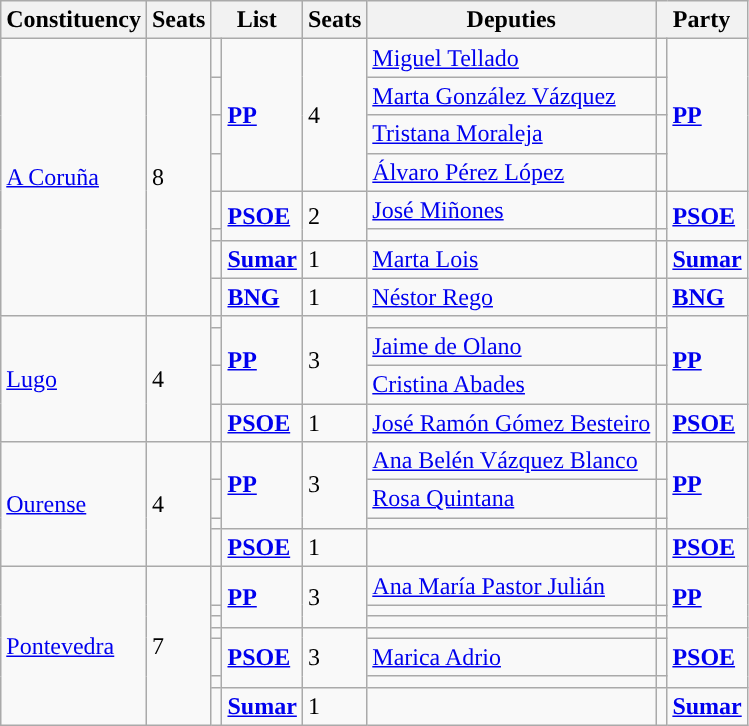<table class="wikitable sortable">
<tr>
<th>Constituency</th>
<th>Seats</th>
<th colspan="2">List</th>
<th>Seats</th>
<th>Deputies</th>
<th colspan="2">Party</th>
</tr>
<tr>
<td rowspan="8"><a href='#'>A Coruña</a></td>
<td rowspan="8">8</td>
<td></td>
<td rowspan="4"><strong><a href='#'>PP</a></strong></td>
<td rowspan="4">4</td>
<td><a href='#'>Miguel Tellado</a></td>
<td></td>
<td rowspan="4"><strong><a href='#'>PP</a></strong></td>
</tr>
<tr>
<td></td>
<td><a href='#'>Marta González Vázquez</a></td>
<td></td>
</tr>
<tr>
<td></td>
<td><a href='#'>Tristana Moraleja</a></td>
<td></td>
</tr>
<tr>
<td></td>
<td><a href='#'>Álvaro Pérez López</a></td>
<td></td>
</tr>
<tr>
<td></td>
<td rowspan="2"><strong><a href='#'>PSOE</a></strong></td>
<td rowspan="2">2</td>
<td><a href='#'>José Miñones</a></td>
<td></td>
<td rowspan="2"><strong><a href='#'>PSOE</a></strong></td>
</tr>
<tr>
<td></td>
<td></td>
<td></td>
</tr>
<tr>
<td></td>
<td><strong><a href='#'>Sumar</a></strong></td>
<td>1</td>
<td><a href='#'>Marta Lois</a></td>
<td></td>
<td><strong><a href='#'>Sumar</a></strong></td>
</tr>
<tr>
<td></td>
<td><a href='#'><strong>BNG</strong></a></td>
<td>1</td>
<td><a href='#'>Néstor Rego</a></td>
<td></td>
<td><a href='#'><strong>BNG</strong></a></td>
</tr>
<tr>
<td rowspan="4"><a href='#'>Lugo</a></td>
<td rowspan="4">4</td>
<td></td>
<td rowspan="3"><strong><a href='#'>PP</a></strong></td>
<td rowspan="3">3</td>
<td></td>
<td></td>
<td rowspan="3"><strong><a href='#'>PP</a></strong></td>
</tr>
<tr>
<td></td>
<td><a href='#'>Jaime de Olano</a></td>
<td></td>
</tr>
<tr>
<td></td>
<td><a href='#'>Cristina Abades</a></td>
<td></td>
</tr>
<tr>
<td></td>
<td><strong><a href='#'>PSOE</a></strong></td>
<td>1</td>
<td><a href='#'>José Ramón Gómez Besteiro</a></td>
<td></td>
<td><strong><a href='#'>PSOE</a></strong></td>
</tr>
<tr>
<td rowspan="4"><a href='#'>Ourense</a></td>
<td rowspan="4">4</td>
<td></td>
<td rowspan="3"><strong><a href='#'>PP</a></strong></td>
<td rowspan="3">3</td>
<td><a href='#'>Ana Belén Vázquez Blanco</a></td>
<td></td>
<td rowspan="3"><strong><a href='#'>PP</a></strong></td>
</tr>
<tr>
<td></td>
<td><a href='#'>Rosa Quintana</a></td>
<td></td>
</tr>
<tr>
<td></td>
<td></td>
<td></td>
</tr>
<tr>
<td></td>
<td><strong><a href='#'>PSOE</a></strong></td>
<td>1</td>
<td></td>
<td></td>
<td><strong><a href='#'>PSOE</a></strong></td>
</tr>
<tr>
<td rowspan="7"><a href='#'>Pontevedra</a></td>
<td rowspan="7">7</td>
<td></td>
<td rowspan="3"><strong><a href='#'>PP</a></strong></td>
<td rowspan="3">3</td>
<td><a href='#'>Ana María Pastor Julián</a></td>
<td></td>
<td rowspan="3"><strong><a href='#'>PP</a></strong></td>
</tr>
<tr>
<td></td>
<td></td>
<td></td>
</tr>
<tr>
<td></td>
<td></td>
<td></td>
</tr>
<tr>
<td></td>
<td rowspan="3"><strong><a href='#'>PSOE</a></strong></td>
<td rowspan="3">3</td>
<td></td>
<td></td>
<td rowspan="3"><strong><a href='#'>PSOE</a></strong></td>
</tr>
<tr>
<td></td>
<td><a href='#'>Marica Adrio</a></td>
<td></td>
</tr>
<tr>
<td></td>
<td></td>
<td></td>
</tr>
<tr>
<td></td>
<td><strong><a href='#'>Sumar</a></strong></td>
<td>1</td>
<td></td>
<td></td>
<td><strong><a href='#'>Sumar</a></strong></td>
</tr>
</table>
